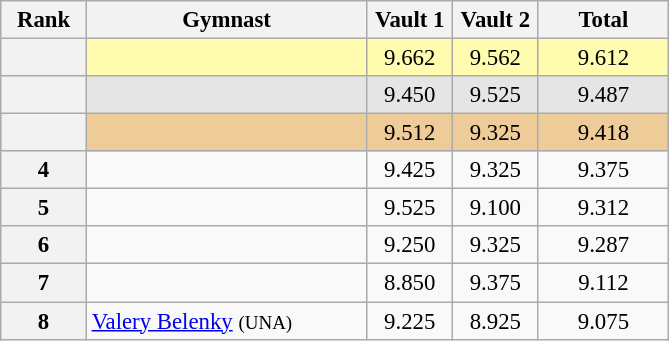<table class="wikitable sortable" style="text-align:center; font-size:95%">
<tr>
<th scope="col" style="width:50px;">Rank</th>
<th scope="col" style="width:180px;">Gymnast</th>
<th scope="col" style="width:50px;">Vault 1</th>
<th scope="col" style="width:50px;">Vault 2</th>
<th scope="col" style="width:80px;">Total</th>
</tr>
<tr style="background:#fffcaf;">
<th scope=row style="text-align:center"></th>
<td style="text-align:left;"></td>
<td>9.662</td>
<td>9.562</td>
<td>9.612</td>
</tr>
<tr style="background:#e5e5e5;">
<th scope=row style="text-align:center"></th>
<td style="text-align:left;"></td>
<td>9.450</td>
<td>9.525</td>
<td>9.487</td>
</tr>
<tr style="background:#ec9;">
<th scope=row style="text-align:center"></th>
<td style="text-align:left;"></td>
<td>9.512</td>
<td>9.325</td>
<td>9.418</td>
</tr>
<tr>
<th scope=row style="text-align:center">4</th>
<td style="text-align:left;"></td>
<td>9.425</td>
<td>9.325</td>
<td>9.375</td>
</tr>
<tr>
<th scope=row style="text-align:center">5</th>
<td style="text-align:left;"></td>
<td>9.525</td>
<td>9.100</td>
<td>9.312</td>
</tr>
<tr>
<th scope=row style="text-align:center">6</th>
<td style="text-align:left;"></td>
<td>9.250</td>
<td>9.325</td>
<td>9.287</td>
</tr>
<tr>
<th scope=row style="text-align:center">7</th>
<td style="text-align:left;"></td>
<td>8.850</td>
<td>9.375</td>
<td>9.112</td>
</tr>
<tr>
<th scope=row style="text-align:center">8</th>
<td style="text-align:left;"> <a href='#'>Valery Belenky</a> <small>(UNA)</small></td>
<td>9.225</td>
<td>8.925</td>
<td>9.075</td>
</tr>
</table>
